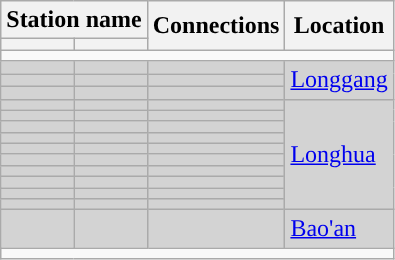<table class="wikitable">
<tr>
<th colspan="2">Station name</th>
<th rowspan="2">Connections</th>
<th rowspan="2">Location</th>
</tr>
<tr>
<th></th>
<th></th>
</tr>
<tr style="background:#">
<td colspan = "7"></td>
</tr>
<tr bgcolor="lightgrey">
<td></td>
<td></td>
<td></td>
<td rowspan=3><a href='#'>Longgang</a></td>
</tr>
<tr bgcolor="lightgrey">
<td></td>
<td></td>
<td></td>
</tr>
<tr bgcolor="lightgrey">
<td></td>
<td></td>
<td></td>
</tr>
<tr bgcolor="lightgrey">
<td></td>
<td></td>
<td></td>
<td rowspan=10><a href='#'>Longhua</a></td>
</tr>
<tr bgcolor="lightgrey">
<td></td>
<td></td>
<td></td>
</tr>
<tr bgcolor="lightgrey">
<td></td>
<td></td>
<td></td>
</tr>
<tr bgcolor="lightgrey">
<td></td>
<td></td>
<td></td>
</tr>
<tr bgcolor="lightgrey">
<td></td>
<td></td>
<td></td>
</tr>
<tr bgcolor="lightgrey">
<td></td>
<td></td>
<td></td>
</tr>
<tr bgcolor="lightgrey">
<td></td>
<td></td>
<td></td>
</tr>
<tr bgcolor="lightgrey">
<td></td>
<td></td>
<td></td>
</tr>
<tr bgcolor="lightgrey">
<td></td>
<td></td>
<td></td>
</tr>
<tr bgcolor="lightgrey">
<td></td>
<td></td>
<td></td>
</tr>
<tr bgcolor="lightgrey">
<td></td>
<td></td>
<td></td>
<td><a href='#'>Bao'an</a></td>
</tr>
<tr style="background:#">
<td colspan = "7"></td>
</tr>
</table>
